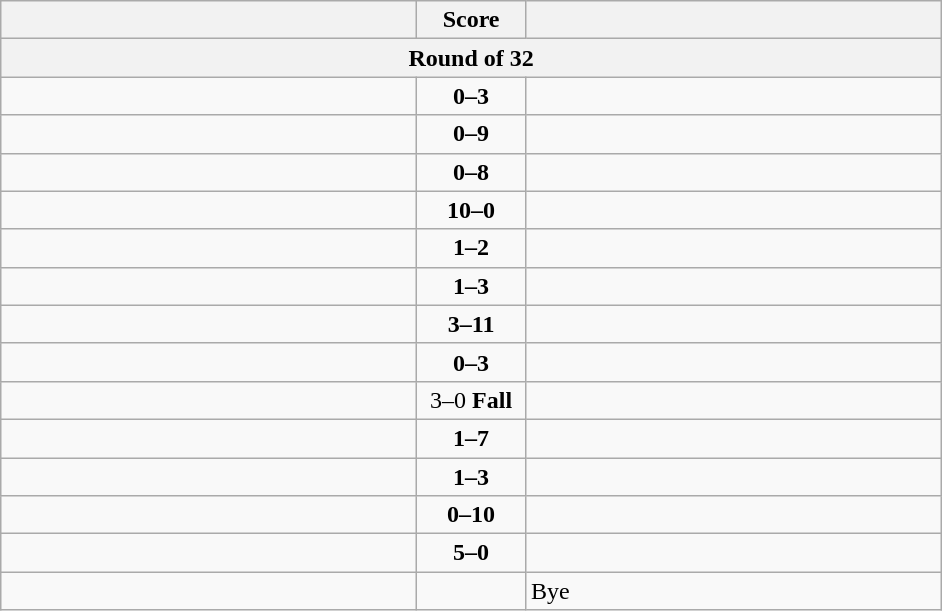<table class="wikitable" style="text-align: left;">
<tr>
<th align="right" width="270"></th>
<th width="65">Score</th>
<th align="left" width="270"></th>
</tr>
<tr>
<th colspan="3">Round of 32</th>
</tr>
<tr>
<td></td>
<td align=center><strong>0–3</strong></td>
<td><strong></strong></td>
</tr>
<tr>
<td></td>
<td align=center><strong>0–9</strong></td>
<td><strong></strong></td>
</tr>
<tr>
<td></td>
<td align=center><strong>0–8</strong></td>
<td><strong></strong></td>
</tr>
<tr>
<td><strong></strong></td>
<td align=center><strong>10–0</strong></td>
<td></td>
</tr>
<tr>
<td></td>
<td align=center><strong>1–2</strong></td>
<td><strong></strong></td>
</tr>
<tr>
<td></td>
<td align=center><strong>1–3</strong></td>
<td><strong></strong></td>
</tr>
<tr>
<td></td>
<td align=center><strong>3–11</strong></td>
<td><strong></strong></td>
</tr>
<tr>
<td></td>
<td align=center><strong>0–3</strong></td>
<td><strong></strong></td>
</tr>
<tr>
<td><strong></strong></td>
<td align=center>3–0 <strong>Fall</strong></td>
<td></td>
</tr>
<tr>
<td></td>
<td align=center><strong>1–7</strong></td>
<td><strong></strong></td>
</tr>
<tr>
<td></td>
<td align=center><strong>1–3</strong></td>
<td><strong></strong></td>
</tr>
<tr>
<td></td>
<td align=center><strong>0–10</strong></td>
<td><strong></strong></td>
</tr>
<tr>
<td><strong></strong></td>
<td align=center><strong>5–0</strong></td>
<td></td>
</tr>
<tr>
<td><strong></strong></td>
<td align=center></td>
<td>Bye</td>
</tr>
</table>
